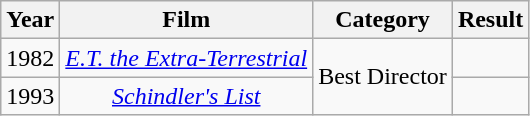<table class="wikitable">
<tr>
<th>Year</th>
<th>Film</th>
<th>Category</th>
<th>Result</th>
</tr>
<tr>
<td style="text-align:center;">1982</td>
<td style="text-align:center;"><em><a href='#'>E.T. the Extra-Terrestrial</a></em></td>
<td style="text-align:center;" rowspan="2">Best Director</td>
<td></td>
</tr>
<tr>
<td style="text-align:center;">1993</td>
<td style="text-align:center;"><em><a href='#'>Schindler's List</a></em></td>
<td></td>
</tr>
</table>
